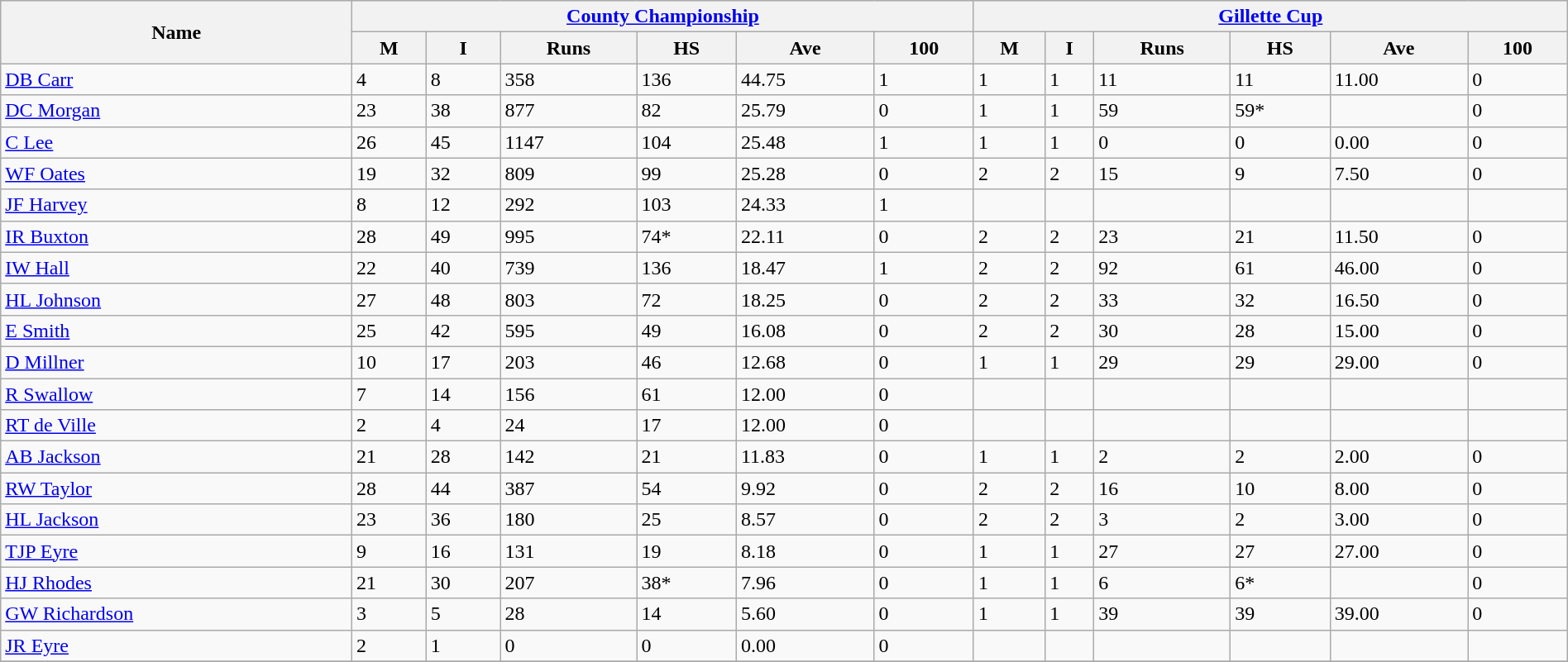<table class="wikitable " width="100%">
<tr bgcolor="#efefef">
<th rowspan=2>Name</th>
<th colspan=6><a href='#'>County Championship</a></th>
<th colspan=6><a href='#'>Gillette Cup</a></th>
</tr>
<tr>
<th>M</th>
<th>I</th>
<th>Runs</th>
<th>HS</th>
<th>Ave</th>
<th>100</th>
<th>M</th>
<th>I</th>
<th>Runs</th>
<th>HS</th>
<th>Ave</th>
<th>100</th>
</tr>
<tr>
<td><a href='#'>DB Carr</a></td>
<td>4</td>
<td>8</td>
<td>358</td>
<td>136</td>
<td>44.75</td>
<td>1</td>
<td>1</td>
<td>1</td>
<td>11</td>
<td>11</td>
<td>11.00</td>
<td>0</td>
</tr>
<tr>
<td><a href='#'>DC Morgan</a></td>
<td>23</td>
<td>38</td>
<td>877</td>
<td>82</td>
<td>25.79</td>
<td>0</td>
<td>1</td>
<td>1</td>
<td>59</td>
<td>59*</td>
<td></td>
<td>0</td>
</tr>
<tr>
<td><a href='#'>C Lee</a></td>
<td>26</td>
<td>45</td>
<td>1147</td>
<td>104</td>
<td>25.48</td>
<td>1</td>
<td>1</td>
<td>1</td>
<td>0</td>
<td>0</td>
<td>0.00</td>
<td>0</td>
</tr>
<tr>
<td><a href='#'>WF Oates</a></td>
<td>19</td>
<td>32</td>
<td>809</td>
<td>99</td>
<td>25.28</td>
<td>0</td>
<td>2</td>
<td>2</td>
<td>15</td>
<td>9</td>
<td>7.50</td>
<td>0</td>
</tr>
<tr>
<td><a href='#'>JF Harvey</a></td>
<td>8</td>
<td>12</td>
<td>292</td>
<td>103</td>
<td>24.33</td>
<td>1</td>
<td></td>
<td></td>
<td></td>
<td></td>
<td></td>
<td></td>
</tr>
<tr>
<td><a href='#'>IR Buxton</a></td>
<td>28</td>
<td>49</td>
<td>995</td>
<td>74*</td>
<td>22.11</td>
<td>0</td>
<td>2</td>
<td>2</td>
<td>23</td>
<td>21</td>
<td>11.50</td>
<td>0</td>
</tr>
<tr>
<td><a href='#'>IW Hall</a></td>
<td>22</td>
<td>40</td>
<td>739</td>
<td>136</td>
<td>18.47</td>
<td>1</td>
<td>2</td>
<td>2</td>
<td>92</td>
<td>61</td>
<td>46.00</td>
<td>0</td>
</tr>
<tr>
<td><a href='#'>HL Johnson</a></td>
<td>27</td>
<td>48</td>
<td>803</td>
<td>72</td>
<td>18.25</td>
<td>0</td>
<td>2</td>
<td>2</td>
<td>33</td>
<td>32</td>
<td>16.50</td>
<td>0</td>
</tr>
<tr>
<td><a href='#'>E Smith</a></td>
<td>25</td>
<td>42</td>
<td>595</td>
<td>49</td>
<td>16.08</td>
<td>0</td>
<td>2</td>
<td>2</td>
<td>30</td>
<td>28</td>
<td>15.00</td>
<td>0</td>
</tr>
<tr>
<td><a href='#'>D Millner</a></td>
<td>10</td>
<td>17</td>
<td>203</td>
<td>46</td>
<td>12.68</td>
<td>0</td>
<td>1</td>
<td>1</td>
<td>29</td>
<td>29</td>
<td>29.00</td>
<td>0</td>
</tr>
<tr>
<td><a href='#'>R Swallow</a></td>
<td>7</td>
<td>14</td>
<td>156</td>
<td>61</td>
<td>12.00</td>
<td>0</td>
<td></td>
<td></td>
<td></td>
<td></td>
<td></td>
<td></td>
</tr>
<tr>
<td><a href='#'>RT de Ville</a></td>
<td>2</td>
<td>4</td>
<td>24</td>
<td>17</td>
<td>12.00</td>
<td>0</td>
<td></td>
<td></td>
<td></td>
<td></td>
<td></td>
<td></td>
</tr>
<tr>
<td><a href='#'>AB Jackson</a></td>
<td>21</td>
<td>28</td>
<td>142</td>
<td>21</td>
<td>11.83</td>
<td>0</td>
<td>1</td>
<td>1</td>
<td>2</td>
<td>2</td>
<td>2.00</td>
<td>0</td>
</tr>
<tr>
<td><a href='#'>RW Taylor</a></td>
<td>28</td>
<td>44</td>
<td>387</td>
<td>54</td>
<td>9.92</td>
<td>0</td>
<td>2</td>
<td>2</td>
<td>16</td>
<td>10</td>
<td>8.00</td>
<td>0</td>
</tr>
<tr>
<td><a href='#'>HL Jackson</a></td>
<td>23</td>
<td>36</td>
<td>180</td>
<td>25</td>
<td>8.57</td>
<td>0</td>
<td>2</td>
<td>2</td>
<td>3</td>
<td>2</td>
<td>3.00</td>
<td>0</td>
</tr>
<tr>
<td><a href='#'>TJP Eyre</a></td>
<td>9</td>
<td>16</td>
<td>131</td>
<td>19</td>
<td>8.18</td>
<td>0</td>
<td>1</td>
<td>1</td>
<td>27</td>
<td>27</td>
<td>27.00</td>
<td>0</td>
</tr>
<tr>
<td><a href='#'>HJ Rhodes</a></td>
<td>21</td>
<td>30</td>
<td>207</td>
<td>38*</td>
<td>7.96</td>
<td>0</td>
<td>1</td>
<td>1</td>
<td>6</td>
<td>6*</td>
<td></td>
<td>0</td>
</tr>
<tr>
<td><a href='#'>GW Richardson</a></td>
<td>3</td>
<td>5</td>
<td>28</td>
<td>14</td>
<td>5.60</td>
<td>0</td>
<td>1</td>
<td>1</td>
<td>39</td>
<td>39</td>
<td>39.00</td>
<td>0</td>
</tr>
<tr>
<td><a href='#'>JR Eyre</a></td>
<td>2</td>
<td>1</td>
<td>0</td>
<td>0</td>
<td>0.00</td>
<td>0</td>
<td></td>
<td></td>
<td></td>
<td></td>
<td></td>
<td><br></td>
</tr>
<tr>
</tr>
</table>
